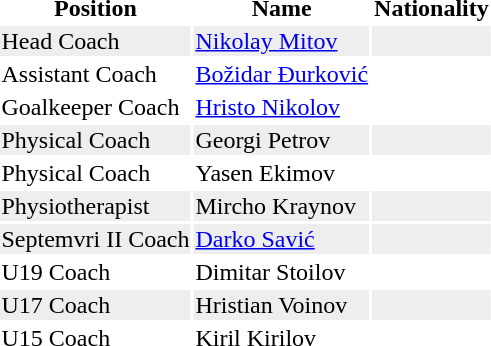<table class="toccolours">
<tr>
<th bgcolor=>Position</th>
<th bgcolor=>Name</th>
<th bgcolor=>Nationality</th>
</tr>
<tr style="background:#eee;">
<td>Head Coach</td>
<td><a href='#'>Nikolay Mitov</a></td>
<td></td>
</tr>
<tr>
<td>Assistant Coach</td>
<td><a href='#'>Božidar Đurković</a></td>
<td></td>
</tr>
<tr>
<td>Goalkeeper Coach</td>
<td><a href='#'>Hristo Nikolov</a></td>
<td></td>
</tr>
<tr style="background:#eee;">
<td>Physical Coach</td>
<td>Georgi Petrov</td>
<td></td>
</tr>
<tr>
<td>Physical Coach</td>
<td>Yasen Ekimov</td>
<td></td>
</tr>
<tr style="background:#eee;">
<td>Physiotherapist</td>
<td>Mircho Kraynov</td>
<td></td>
</tr>
<tr style="background:#eee;">
<td>Septemvri II Coach</td>
<td><a href='#'>Darko Savić</a></td>
<td></td>
</tr>
<tr>
<td>U19 Coach</td>
<td>Dimitar Stoilov</td>
<td></td>
</tr>
<tr style="background:#eee;">
<td>U17 Coach</td>
<td>Hristian Voinov</td>
<td></td>
</tr>
<tr>
<td>U15 Coach</td>
<td>Kiril Kirilov</td>
<td></td>
</tr>
<tr>
</tr>
</table>
